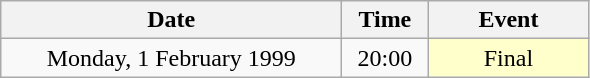<table class = "wikitable" style="text-align:center;">
<tr>
<th width=220>Date</th>
<th width=50>Time</th>
<th width=100>Event</th>
</tr>
<tr>
<td>Monday, 1 February 1999</td>
<td>20:00</td>
<td bgcolor=ffffcc>Final</td>
</tr>
</table>
